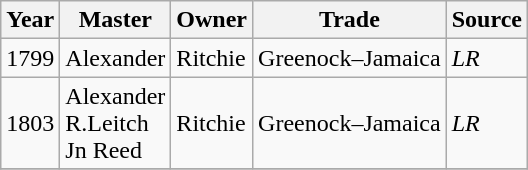<table class=" wikitable">
<tr>
<th>Year</th>
<th>Master</th>
<th>Owner</th>
<th>Trade</th>
<th>Source</th>
</tr>
<tr>
<td>1799</td>
<td>Alexander</td>
<td>Ritchie</td>
<td>Greenock–Jamaica</td>
<td><em>LR</em></td>
</tr>
<tr>
<td>1803</td>
<td>Alexander<br>R.Leitch<br>Jn Reed</td>
<td>Ritchie</td>
<td>Greenock–Jamaica</td>
<td><em>LR</em></td>
</tr>
<tr>
</tr>
</table>
